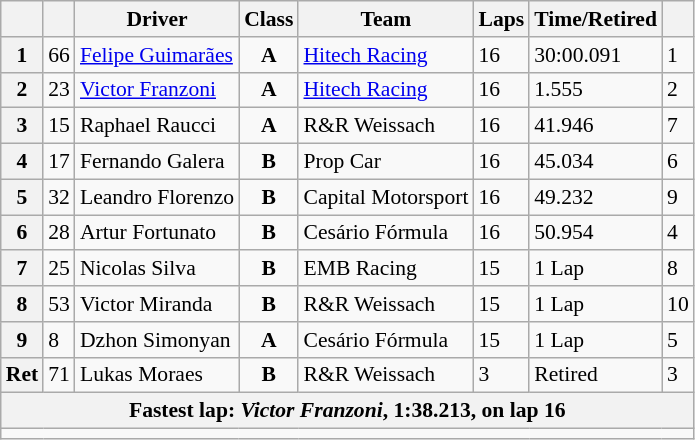<table class="wikitable" style="font-size:90%">
<tr>
<th></th>
<th></th>
<th>Driver</th>
<th>Class</th>
<th>Team</th>
<th>Laps</th>
<th>Time/Retired</th>
<th></th>
</tr>
<tr>
<th>1</th>
<td>66</td>
<td> <a href='#'>Felipe Guimarães</a></td>
<td align=center><strong><span>A</span></strong></td>
<td><a href='#'>Hitech Racing</a></td>
<td>16</td>
<td>30:00.091</td>
<td>1</td>
</tr>
<tr>
<th>2</th>
<td>23</td>
<td> <a href='#'>Victor Franzoni</a></td>
<td align=center><strong><span>A</span></strong></td>
<td><a href='#'>Hitech Racing</a></td>
<td>16</td>
<td>1.555</td>
<td>2</td>
</tr>
<tr>
<th>3</th>
<td>15</td>
<td> Raphael Raucci</td>
<td align=center><strong><span>A</span></strong></td>
<td>R&R Weissach</td>
<td>16</td>
<td>41.946</td>
<td>7</td>
</tr>
<tr>
<th>4</th>
<td>17</td>
<td> Fernando Galera</td>
<td align=center><strong><span>B</span></strong></td>
<td>Prop Car</td>
<td>16</td>
<td>45.034</td>
<td>6</td>
</tr>
<tr>
<th>5</th>
<td>32</td>
<td> Leandro Florenzo</td>
<td align=center><strong><span>B</span></strong></td>
<td>Capital Motorsport</td>
<td>16</td>
<td>49.232</td>
<td>9</td>
</tr>
<tr>
<th>6</th>
<td>28</td>
<td> Artur Fortunato</td>
<td align=center><strong><span>B</span></strong></td>
<td>Cesário Fórmula</td>
<td>16</td>
<td>50.954</td>
<td>4</td>
</tr>
<tr>
<th>7</th>
<td>25</td>
<td> Nicolas Silva</td>
<td align=center><strong><span>B</span></strong></td>
<td>EMB Racing</td>
<td>15</td>
<td>1 Lap</td>
<td>8</td>
</tr>
<tr>
<th>8</th>
<td>53</td>
<td> Victor Miranda</td>
<td align=center><strong><span>B</span></strong></td>
<td>R&R Weissach</td>
<td>15</td>
<td>1 Lap</td>
<td>10</td>
</tr>
<tr>
<th>9</th>
<td>8</td>
<td> Dzhon Simonyan</td>
<td align=center><strong><span>A</span></strong></td>
<td>Cesário Fórmula</td>
<td>15</td>
<td>1 Lap</td>
<td>5</td>
</tr>
<tr>
<th>Ret</th>
<td>71</td>
<td> Lukas Moraes</td>
<td align=center><strong><span>B</span></strong></td>
<td>R&R Weissach</td>
<td>3</td>
<td>Retired</td>
<td>3</td>
</tr>
<tr>
<th colspan=8 align=center>Fastest lap: <em>Victor Franzoni</em>, 1:38.213,  on lap 16</th>
</tr>
<tr>
<td colspan=8></td>
</tr>
</table>
